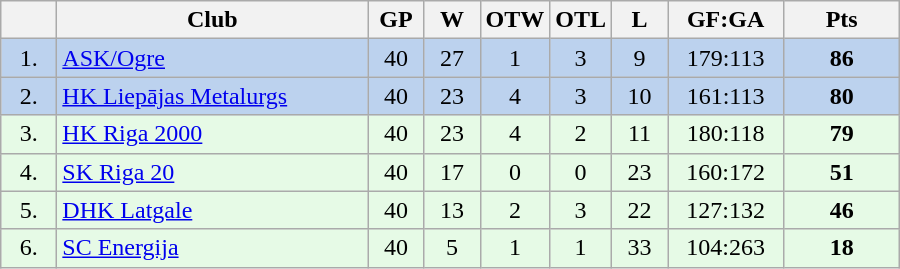<table class="wikitable">
<tr>
<th width="30"></th>
<th width="200">Club</th>
<th width="30">GP</th>
<th width="30">W</th>
<th width="30">OTW</th>
<th width="30">OTL</th>
<th width="30">L</th>
<th width="70">GF:GA</th>
<th width="70">Pts</th>
</tr>
<tr bgcolor="#BCD2EE" align="center">
<td>1.</td>
<td align="left"> <a href='#'>ASK/Ogre</a></td>
<td>40</td>
<td>27</td>
<td>1</td>
<td>3</td>
<td>9</td>
<td>179:113</td>
<td><strong>86</strong></td>
</tr>
<tr bgcolor="#BCD2EE" align="center">
<td>2.</td>
<td align="left"> <a href='#'>HK Liepājas Metalurgs</a></td>
<td>40</td>
<td>23</td>
<td>4</td>
<td>3</td>
<td>10</td>
<td>161:113</td>
<td><strong>80</strong></td>
</tr>
<tr bgcolor="#e6fae6" align="center">
<td>3.</td>
<td align="left"> <a href='#'>HK Riga 2000</a></td>
<td>40</td>
<td>23</td>
<td>4</td>
<td>2</td>
<td>11</td>
<td>180:118</td>
<td><strong>79</strong></td>
</tr>
<tr bgcolor="#e6fae6" align="center">
<td>4.</td>
<td align="left"> <a href='#'>SK Riga 20</a></td>
<td>40</td>
<td>17</td>
<td>0</td>
<td>0</td>
<td>23</td>
<td>160:172</td>
<td><strong>51</strong></td>
</tr>
<tr bgcolor="#e6fae6" align="center">
<td>5.</td>
<td align="left"> <a href='#'>DHK Latgale</a></td>
<td>40</td>
<td>13</td>
<td>2</td>
<td>3</td>
<td>22</td>
<td>127:132</td>
<td><strong>46</strong></td>
</tr>
<tr bgcolor="#e6fae6" align="center">
<td>6.</td>
<td align="left"> <a href='#'>SC Energija</a></td>
<td>40</td>
<td>5</td>
<td>1</td>
<td>1</td>
<td>33</td>
<td>104:263</td>
<td><strong>18</strong></td>
</tr>
</table>
